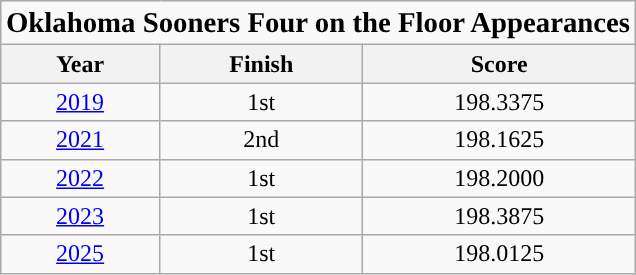<table style="margin: 1em auto 1em auto" class="wikitable">
<tr>
<td colspan=3 align=center "bgcolor=white"><big><span><strong>Oklahoma Sooners Four on the Floor Appearances</strong></span></big></td>
</tr>
<tr align="center" valign="top">
<th>Year</th>
<th>Finish</th>
<th>Score</th>
</tr>
<tr align="center" valign="top">
<td><a href='#'>2019</a></td>
<td>1st</td>
<td>198.3375</td>
</tr>
<tr align="center" valign="top">
<td><a href='#'>2021</a></td>
<td>2nd</td>
<td>198.1625</td>
</tr>
<tr align="center" valign="top">
<td><a href='#'>2022</a></td>
<td>1st</td>
<td>198.2000</td>
</tr>
<tr align="center" valign="top">
<td><a href='#'>2023</a></td>
<td>1st</td>
<td>198.3875</td>
</tr>
<tr align="center" valign="top">
<td><a href='#'>2025</a></td>
<td>1st</td>
<td>198.0125</td>
</tr>
</table>
